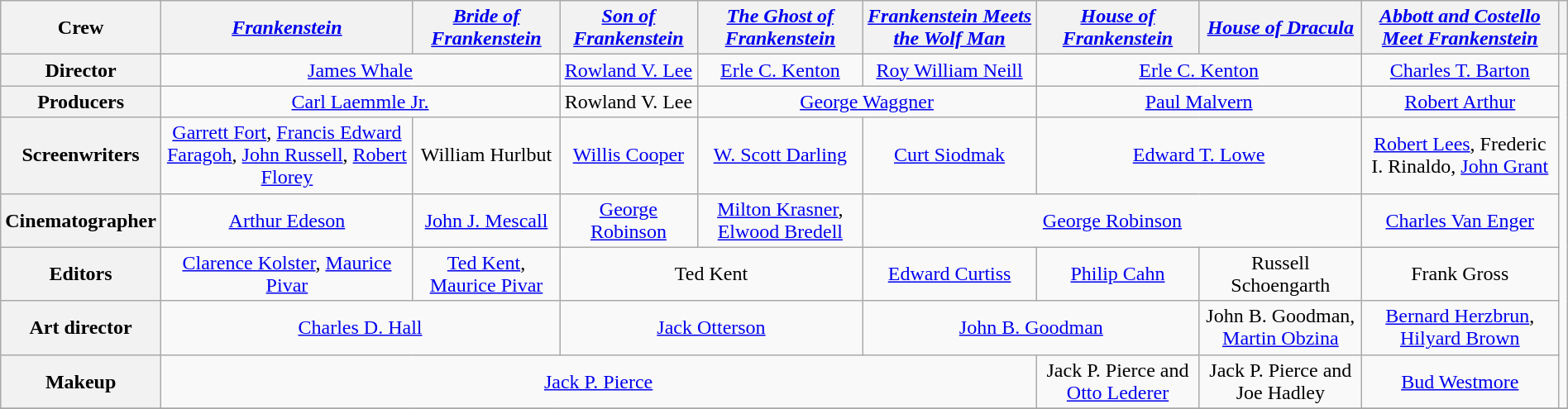<table class="wikitable sticky-header mw-collapsible" style="text-align: center; clear: both; width:100%;">
<tr>
<th>Crew</th>
<th><em><a href='#'>Frankenstein</a></em></th>
<th><em><a href='#'>Bride of Frankenstein</a></em></th>
<th><em><a href='#'>Son of Frankenstein</a></em></th>
<th><em><a href='#'>The Ghost of Frankenstein</a></em></th>
<th><em><a href='#'>Frankenstein Meets the Wolf Man</a></em></th>
<th><em><a href='#'>House of Frankenstein</a></em></th>
<th><em><a href='#'>House of Dracula</a></em></th>
<th><em><a href='#'>Abbott and Costello Meet Frankenstein</a></em></th>
<th></th>
</tr>
<tr>
<th>Director</th>
<td colspan="2"><a href='#'>James Whale</a></td>
<td><a href='#'>Rowland V. Lee</a></td>
<td><a href='#'>Erle C. Kenton</a></td>
<td><a href='#'>Roy William Neill</a></td>
<td colspan="2"><a href='#'>Erle C. Kenton</a></td>
<td><a href='#'>Charles T. Barton</a></td>
<td rowspan="7"><br><br><br><br><br><br><br></td>
</tr>
<tr>
<th>Producers</th>
<td colspan="2"><a href='#'>Carl Laemmle Jr.</a></td>
<td>Rowland V. Lee</td>
<td colspan="2"><a href='#'>George Waggner</a></td>
<td colspan="2"><a href='#'>Paul Malvern</a></td>
<td><a href='#'>Robert Arthur</a></td>
</tr>
<tr>
<th>Screenwriters</th>
<td><a href='#'>Garrett Fort</a>, <a href='#'>Francis Edward Faragoh</a>, <a href='#'>John Russell</a>, <a href='#'>Robert Florey</a></td>
<td>William Hurlbut</td>
<td><a href='#'>Willis Cooper</a></td>
<td><a href='#'>W. Scott Darling</a></td>
<td><a href='#'>Curt Siodmak</a></td>
<td colspan="2"><a href='#'>Edward T. Lowe</a></td>
<td><a href='#'>Robert Lees</a>, Frederic I. Rinaldo, <a href='#'>John Grant</a></td>
</tr>
<tr>
<th>Cinematographer</th>
<td><a href='#'>Arthur Edeson</a></td>
<td><a href='#'>John J. Mescall</a></td>
<td><a href='#'>George Robinson</a></td>
<td><a href='#'>Milton Krasner</a>, <a href='#'>Elwood Bredell</a></td>
<td colspan="3"><a href='#'>George Robinson</a></td>
<td><a href='#'>Charles Van Enger</a></td>
</tr>
<tr>
<th>Editors</th>
<td><a href='#'>Clarence Kolster</a>, <a href='#'>Maurice Pivar</a></td>
<td><a href='#'>Ted Kent</a>, <a href='#'>Maurice Pivar</a></td>
<td colspan="2">Ted Kent</td>
<td><a href='#'>Edward Curtiss</a></td>
<td><a href='#'>Philip Cahn</a></td>
<td>Russell Schoengarth</td>
<td>Frank Gross</td>
</tr>
<tr>
<th>Art director</th>
<td colspan="2"><a href='#'>Charles D. Hall</a></td>
<td colspan="2"><a href='#'>Jack Otterson</a></td>
<td colspan="2"><a href='#'>John B. Goodman</a></td>
<td>John B. Goodman, <a href='#'>Martin Obzina</a></td>
<td><a href='#'>Bernard Herzbrun</a>, <a href='#'>Hilyard Brown</a></td>
</tr>
<tr>
<th>Makeup</th>
<td colspan="5"><a href='#'>Jack P. Pierce</a></td>
<td>Jack P. Pierce and <a href='#'>Otto Lederer</a></td>
<td>Jack P. Pierce and Joe Hadley</td>
<td><a href='#'>Bud Westmore</a></td>
</tr>
<tr>
</tr>
</table>
